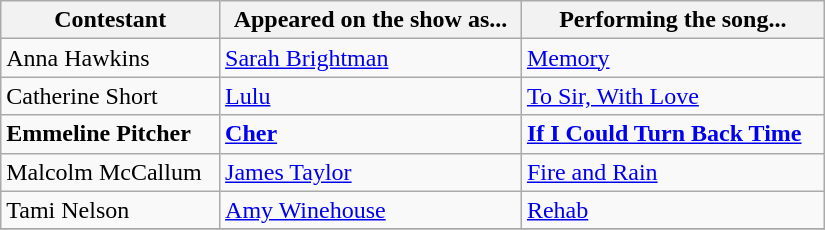<table class="wikitable" width="550px">
<tr>
<th align="left">Contestant</th>
<th align="left">Appeared on the show as...</th>
<th align="left">Performing the song...</th>
</tr>
<tr>
<td align="left">Anna Hawkins</td>
<td align="left"><a href='#'>Sarah Brightman</a></td>
<td align="left"><a href='#'>Memory</a></td>
</tr>
<tr>
<td align="left">Catherine Short</td>
<td align="left"><a href='#'>Lulu</a></td>
<td align="left"><a href='#'>To Sir, With Love</a></td>
</tr>
<tr>
<td align="left"><strong>Emmeline Pitcher</strong></td>
<td align="left"><strong><a href='#'>Cher</a></strong></td>
<td align="left"><strong><a href='#'>If I Could Turn Back Time</a></strong></td>
</tr>
<tr>
<td align="left">Malcolm McCallum</td>
<td align="left"><a href='#'>James Taylor</a></td>
<td align="left"><a href='#'>Fire and Rain</a></td>
</tr>
<tr>
<td align="left">Tami Nelson</td>
<td align="left"><a href='#'>Amy Winehouse</a></td>
<td align="left"><a href='#'>Rehab</a></td>
</tr>
<tr>
</tr>
</table>
